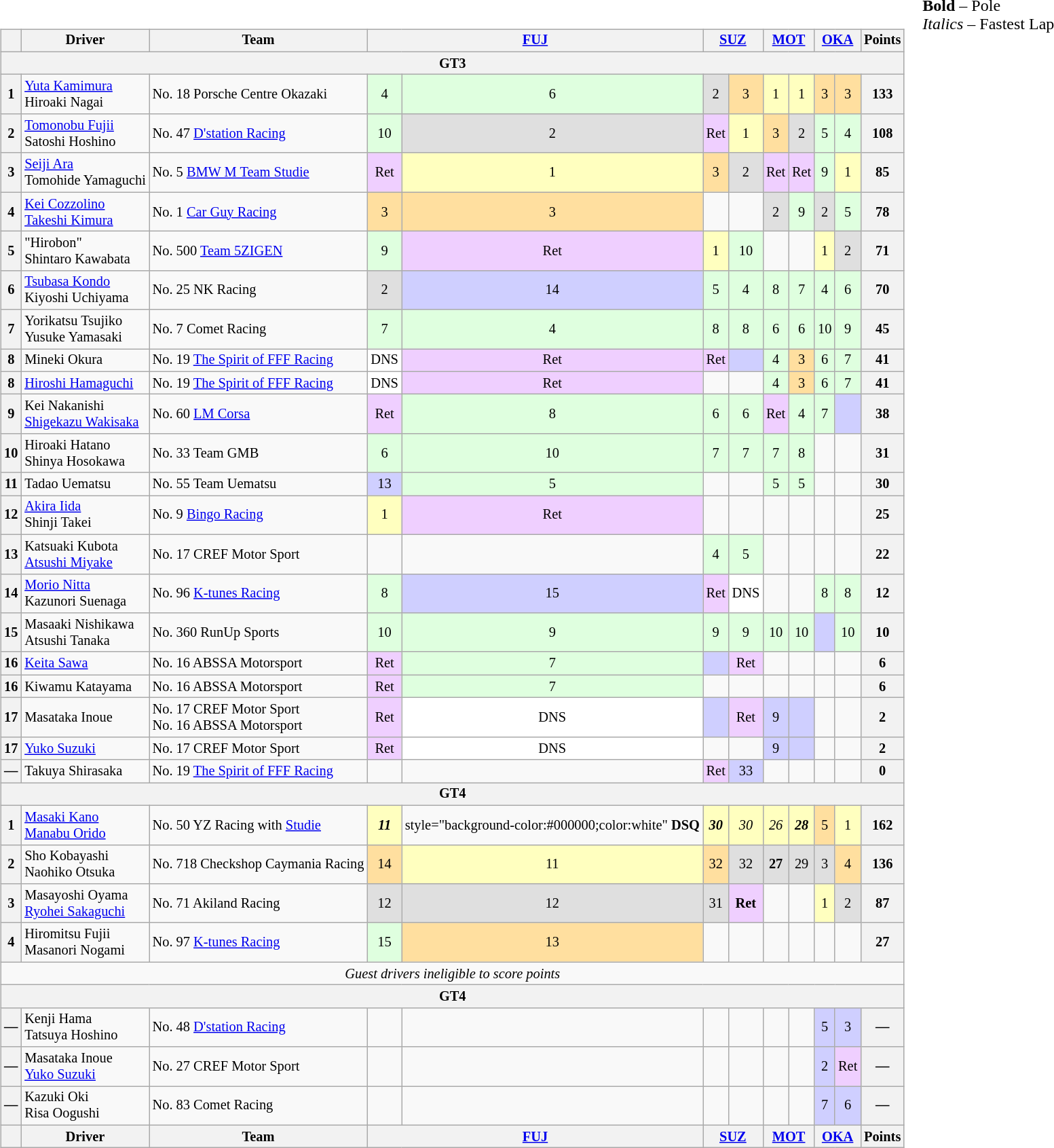<table>
<tr>
<td valign="top"><br><table class="wikitable" style="font-size: 85%; text-align:center;">
<tr>
<th></th>
<th>Driver</th>
<th>Team</th>
<th colspan="2"><a href='#'>FUJ</a><br></th>
<th colspan="2"><a href='#'>SUZ</a><br></th>
<th colspan="2"><a href='#'>MOT</a><br></th>
<th colspan="2"><a href='#'>OKA</a><br></th>
<th>Points</th>
</tr>
<tr>
<th colspan="14">GT3</th>
</tr>
<tr>
<th>1</th>
<td align="left"> <a href='#'>Yuta Kamimura</a><br> Hiroaki Nagai</td>
<td align="left"> No. 18 Porsche Centre Okazaki</td>
<td style="background:#DFFFDF;">4</td>
<td style="background:#DFFFDF;">6</td>
<td style="background:#DFDFDF;">2</td>
<td style="background:#FFDF9F;">3</td>
<td style="background:#FFFFBF;">1</td>
<td style="background:#FFFFBF;">1</td>
<td style="background:#FFDF9F;">3</td>
<td style="background:#FFDF9F;">3</td>
<th>133</th>
</tr>
<tr>
<th>2</th>
<td align="left"> <a href='#'>Tomonobu Fujii</a><br> Satoshi Hoshino</td>
<td align="left"> No. 47 <a href='#'>D'station Racing</a></td>
<td style="background:#DFFFDF;">10</td>
<td style="background:#DFDFDF;">2</td>
<td style="background:#EFCFFF;">Ret</td>
<td style="background:#FFFFBF;">1</td>
<td style="background:#FFDF9F;">3</td>
<td style="background:#DFDFDF;">2</td>
<td style="background:#DFFFDF;">5</td>
<td style="background:#DFFFDF;">4</td>
<th>108</th>
</tr>
<tr>
<th>3</th>
<td align="left"> <a href='#'>Seiji Ara</a><br> Tomohide Yamaguchi</td>
<td align="left"> No. 5 <a href='#'>BMW M Team Studie</a></td>
<td style="background:#EFCFFF;">Ret</td>
<td style="background:#FFFFBF;">1</td>
<td style="background:#FFDF9F;">3</td>
<td style="background:#DFDFDF;">2</td>
<td style="background:#EFCFFF;">Ret</td>
<td style="background:#EFCFFF;">Ret</td>
<td style="background:#DFFFDF;">9</td>
<td style="background:#FFFFBF;">1</td>
<th>85</th>
</tr>
<tr>
<th>4</th>
<td align="left"> <a href='#'>Kei Cozzolino</a><br> <a href='#'>Takeshi Kimura</a></td>
<td align="left"> No. 1 <a href='#'>Car Guy Racing</a></td>
<td style="background:#FFDF9F;">3</td>
<td style="background:#FFDF9F;">3</td>
<td></td>
<td></td>
<td style="background:#DFDFDF;">2</td>
<td style="background:#DFFFDF;">9</td>
<td style="background:#DFDFDF;">2</td>
<td style="background:#DFFFDF;">5</td>
<th>78</th>
</tr>
<tr>
<th>5</th>
<td align="left"> "Hirobon"<br> Shintaro Kawabata</td>
<td align="left"> No. 500 <a href='#'>Team 5ZIGEN</a></td>
<td style="background:#DFFFDF;">9</td>
<td style="background:#EFCFFF;">Ret</td>
<td style="background:#FFFFBF;">1</td>
<td style="background:#DFFFDF;">10</td>
<td></td>
<td></td>
<td style="background:#FFFFBF;">1</td>
<td style="background:#DFDFDF;">2</td>
<th>71</th>
</tr>
<tr>
<th>6</th>
<td align="left"> <a href='#'>Tsubasa Kondo</a><br> Kiyoshi Uchiyama</td>
<td align="left"> No. 25 NK Racing</td>
<td style="background:#DFDFDF;">2</td>
<td style="background:#CFCFFF;">14</td>
<td style="background:#DFFFDF;">5</td>
<td style="background:#DFFFDF;">4</td>
<td style="background:#DFFFDF;">8</td>
<td style="background:#DFFFDF;">7</td>
<td style="background:#DFFFDF;">4</td>
<td style="background:#DFFFDF;">6</td>
<th>70</th>
</tr>
<tr>
<th>7</th>
<td align="left"> Yorikatsu Tsujiko<br> Yusuke Yamasaki</td>
<td align="left"> No. 7 Comet Racing</td>
<td style="background:#DFFFDF;">7</td>
<td style="background:#DFFFDF;">4</td>
<td style="background:#DFFFDF;">8</td>
<td style="background:#DFFFDF;">8</td>
<td style="background:#DFFFDF;">6</td>
<td style="background:#DFFFDF;">6</td>
<td style="background:#DFFFDF;">10</td>
<td style="background:#DFFFDF;">9</td>
<th>45</th>
</tr>
<tr>
<th>8</th>
<td align="left"> Mineki Okura</td>
<td align="left"> No. 19 <a href='#'>The Spirit of FFF Racing</a></td>
<td style="background:#FFFFFF;">DNS</td>
<td style="background:#EFCFFF;">Ret</td>
<td style="background:#EFCFFF;">Ret</td>
<td style="background:#CFCFFF;"></td>
<td style="background:#DFFFDF;">4</td>
<td style="background:#FFDF9F;">3</td>
<td style="background:#DFFFDF;">6</td>
<td style="background:#DFFFDF;">7</td>
<th>41</th>
</tr>
<tr>
<th>8</th>
<td align="left"> <a href='#'>Hiroshi Hamaguchi</a></td>
<td align="left"> No. 19 <a href='#'>The Spirit of FFF Racing</a></td>
<td style="background:#FFFFFF;">DNS</td>
<td style="background:#EFCFFF;">Ret</td>
<td></td>
<td></td>
<td style="background:#DFFFDF;">4</td>
<td style="background:#FFDF9F;">3</td>
<td style="background:#DFFFDF;">6</td>
<td style="background:#DFFFDF;">7</td>
<th>41</th>
</tr>
<tr>
<th>9</th>
<td align="left"> Kei Nakanishi<br> <a href='#'>Shigekazu Wakisaka</a></td>
<td align="left"> No. 60 <a href='#'>LM Corsa</a></td>
<td style="background:#EFCFFF;">Ret</td>
<td style="background:#DFFFDF;">8</td>
<td style="background:#DFFFDF;">6</td>
<td style="background:#DFFFDF;">6</td>
<td style="background:#EFCFFF;">Ret</td>
<td style="background:#DFFFDF;">4</td>
<td style="background:#DFFFDF;">7</td>
<td style="background:#CFCFFF;"></td>
<th>38</th>
</tr>
<tr>
<th>10</th>
<td align="left"> Hiroaki Hatano<br> Shinya Hosokawa</td>
<td align="left"> No. 33 Team GMB</td>
<td style="background:#DFFFDF;">6</td>
<td style="background:#DFFFDF;">10</td>
<td style="background:#DFFFDF;">7</td>
<td style="background:#DFFFDF;">7</td>
<td style="background:#DFFFDF;">7</td>
<td style="background:#DFFFDF;">8</td>
<td></td>
<td></td>
<th>31</th>
</tr>
<tr>
<th>11</th>
<td align="left"> Tadao Uematsu</td>
<td align="left"> No. 55 Team Uematsu</td>
<td style="background:#CFCFFF;">13</td>
<td style="background:#DFFFDF;">5</td>
<td></td>
<td></td>
<td style="background:#DFFFDF;">5</td>
<td style="background:#DFFFDF;">5</td>
<td></td>
<td></td>
<th>30</th>
</tr>
<tr>
<th>12</th>
<td align="left"> <a href='#'>Akira Iida</a><br> Shinji Takei</td>
<td align="left"> No. 9 <a href='#'>Bingo Racing</a></td>
<td style="background:#FFFFBF;">1</td>
<td style="background:#EFCFFF;">Ret</td>
<td></td>
<td></td>
<td></td>
<td></td>
<td></td>
<td></td>
<th>25</th>
</tr>
<tr>
<th>13</th>
<td align="left"> Katsuaki Kubota<br> <a href='#'>Atsushi Miyake</a></td>
<td align="left"> No. 17 CREF Motor Sport</td>
<td></td>
<td></td>
<td style="background:#DFFFDF;">4</td>
<td style="background:#DFFFDF;">5</td>
<td></td>
<td></td>
<td></td>
<td></td>
<th>22</th>
</tr>
<tr>
<th>14</th>
<td align="left"> <a href='#'>Morio Nitta</a><br> Kazunori Suenaga</td>
<td align="left"> No. 96 <a href='#'>K-tunes Racing</a></td>
<td style="background:#DFFFDF;">8</td>
<td style="background:#CFCFFF;">15</td>
<td style="background:#EFCFFF;">Ret</td>
<td style="background:#FFFFFF;">DNS</td>
<td></td>
<td></td>
<td style="background:#DFFFDF;">8</td>
<td style="background:#DFFFDF;">8</td>
<th>12</th>
</tr>
<tr>
<th>15</th>
<td align="left"> Masaaki Nishikawa<br> Atsushi Tanaka</td>
<td align="left"> No. 360 RunUp Sports</td>
<td style="background:#DFFFDF;">10</td>
<td style="background:#DFFFDF;">9</td>
<td style="background:#DFFFDF;">9</td>
<td style="background:#DFFFDF;">9</td>
<td style="background:#DFFFDF;">10</td>
<td style="background:#DFFFDF;">10</td>
<td style="background:#CFCFFF;"></td>
<td style="background:#DFFFDF;">10</td>
<th>10</th>
</tr>
<tr>
<th>16</th>
<td align="left"> <a href='#'>Keita Sawa</a></td>
<td align="left"> No. 16 ABSSA Motorsport</td>
<td style="background:#EFCFFF;">Ret</td>
<td style="background:#DFFFDF;">7</td>
<td style="background:#CFCFFF;"></td>
<td style="background:#EFCFFF;">Ret</td>
<td></td>
<td></td>
<td></td>
<td></td>
<th>6</th>
</tr>
<tr>
<th>16</th>
<td align="left"> Kiwamu Katayama</td>
<td align="left"> No. 16 ABSSA Motorsport</td>
<td style="background:#EFCFFF;">Ret</td>
<td style="background:#DFFFDF;">7</td>
<td></td>
<td></td>
<td></td>
<td></td>
<td></td>
<td></td>
<th>6</th>
</tr>
<tr>
<th>17</th>
<td align="left"> Masataka Inoue</td>
<td align="left"> No. 17 CREF Motor Sport<br> No. 16 ABSSA Motorsport</td>
<td style="background:#EFCFFF;">Ret</td>
<td style="background:#FFFFFF;">DNS</td>
<td style="background:#CFCFFF;"></td>
<td style="background:#EFCFFF;">Ret</td>
<td style="background:#CFCFFF;">9</td>
<td style="background:#CFCFFF;"></td>
<td></td>
<td></td>
<th>2</th>
</tr>
<tr>
<th>17</th>
<td align="left"> <a href='#'>Yuko Suzuki</a></td>
<td align="left"> No. 17 CREF Motor Sport</td>
<td style="background:#EFCFFF;">Ret</td>
<td style="background:#FFFFFF;">DNS</td>
<td></td>
<td></td>
<td style="background:#CFCFFF;">9</td>
<td style="background:#CFCFFF;"></td>
<td></td>
<td></td>
<th>2</th>
</tr>
<tr>
<th>—</th>
<td align="left"> Takuya Shirasaka</td>
<td align="left"> No. 19 <a href='#'>The Spirit of FFF Racing</a></td>
<td></td>
<td></td>
<td style="background:#EFCFFF;">Ret</td>
<td style="background:#CFCFFF;">33</td>
<td></td>
<td></td>
<td></td>
<td></td>
<th>0</th>
</tr>
<tr>
<th colspan="14">GT4</th>
</tr>
<tr>
<th>1</th>
<td align="left"> <a href='#'>Masaki Kano</a><br> <a href='#'>Manabu Orido</a></td>
<td align="left"> No. 50 YZ Racing with <a href='#'>Studie</a></td>
<td style="background:#FFFFBF;"><strong><em>11</em></strong></td>
<td>style="background-color:#000000;color:white" <strong>DSQ</strong></td>
<td style="background:#FFFFBF;"><strong><em>30</em></strong></td>
<td style="background:#FFFFBF;"><em>30</em></td>
<td style="background:#FFFFBF;"><em>26</em></td>
<td style="background:#FFFFBF;"><strong><em>28</em></strong></td>
<td style="background:#FFDF9F;">5</td>
<td style="background:#FFFFBF;">1</td>
<th>162</th>
</tr>
<tr>
<th>2</th>
<td align="left"> Sho Kobayashi<br> Naohiko Otsuka</td>
<td align="left"> No. 718 Checkshop Caymania Racing</td>
<td style="background:#FFDF9F;">14</td>
<td style="background:#FFFFBF;">11</td>
<td style="background:#FFDF9F;">32</td>
<td style="background:#DFDFDF;">32</td>
<td style="background:#DFDFDF;"><strong>27</strong></td>
<td style="background:#DFDFDF;">29</td>
<td style="background:#DFDFDF;">3</td>
<td style="background:#FFDF9F;">4</td>
<th>136</th>
</tr>
<tr>
<th>3</th>
<td align="left"> Masayoshi Oyama<br> <a href='#'>Ryohei Sakaguchi</a></td>
<td align="left"> No. 71 Akiland Racing</td>
<td style="background:#DFDFDF;">12</td>
<td style="background:#DFDFDF;">12</td>
<td style="background:#DFDFDF;">31</td>
<td style="background:#EFCFFF;"><strong>Ret</strong></td>
<td></td>
<td></td>
<td style="background:#FFFFBF;">1</td>
<td style="background:#DFDFDF;">2</td>
<th>87</th>
</tr>
<tr>
<th>4</th>
<td align="left"> Hiromitsu Fujii<br> Masanori Nogami</td>
<td align="left"> No. 97 <a href='#'>K-tunes Racing</a></td>
<td style="background:#DFFFDF;">15</td>
<td style="background:#FFDF9F;">13</td>
<td></td>
<td></td>
<td></td>
<td></td>
<td></td>
<td></td>
<th>27</th>
</tr>
<tr>
<td colspan="14"><em>Guest drivers ineligible to score points</em></td>
</tr>
<tr>
<th colspan="18">GT4</th>
</tr>
<tr>
<th>—</th>
<td align="left"> Kenji Hama<br> Tatsuya Hoshino</td>
<td align="left"> No. 48 <a href='#'>D'station Racing</a></td>
<td></td>
<td></td>
<td></td>
<td></td>
<td></td>
<td></td>
<td style="background:#CFCFFF;">5</td>
<td style="background:#CFCFFF;">3</td>
<th>—</th>
</tr>
<tr>
<th>—</th>
<td align="left"> Masataka Inoue<br> <a href='#'>Yuko Suzuki</a></td>
<td align="left"> No. 27 CREF Motor Sport</td>
<td></td>
<td></td>
<td></td>
<td></td>
<td></td>
<td></td>
<td style="background:#CFCFFF;">2</td>
<td style="background:#EFCFFF;">Ret</td>
<th>—</th>
</tr>
<tr>
<th>—</th>
<td align="left"> Kazuki Oki<br> Risa Oogushi</td>
<td align="left"> No. 83 Comet Racing</td>
<td></td>
<td></td>
<td></td>
<td></td>
<td></td>
<td></td>
<td style="background:#CFCFFF;">7</td>
<td style="background:#CFCFFF;">6</td>
<th>—</th>
</tr>
<tr>
<th></th>
<th>Driver</th>
<th>Team</th>
<th colspan="2"><a href='#'>FUJ</a><br></th>
<th colspan="2"><a href='#'>SUZ</a><br></th>
<th colspan="2"><a href='#'>MOT</a><br></th>
<th colspan="2"><a href='#'>OKA</a><br></th>
<th>Points</th>
</tr>
</table>
</td>
<td valign="top"><span><strong>Bold</strong> – Pole</span><br><span><em>Italics</em> – Fastest Lap</span></td>
</tr>
</table>
